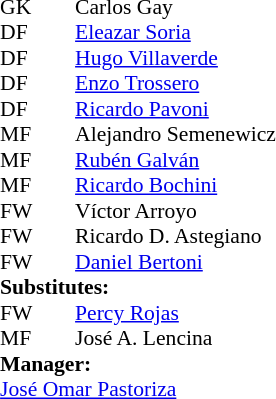<table style="font-size:90%; margin:0.2em auto;" cellspacing="0" cellpadding="0">
<tr>
<th width="25"></th>
<th width="25"></th>
</tr>
<tr>
<td>GK</td>
<td></td>
<td> Carlos Gay</td>
</tr>
<tr>
<td>DF</td>
<td></td>
<td> <a href='#'>Eleazar Soria</a></td>
<td></td>
<td></td>
</tr>
<tr>
<td>DF</td>
<td></td>
<td> <a href='#'>Hugo Villaverde</a></td>
</tr>
<tr>
<td>DF</td>
<td></td>
<td> <a href='#'>Enzo Trossero</a></td>
</tr>
<tr>
<td>DF</td>
<td></td>
<td> <a href='#'>Ricardo Pavoni</a></td>
</tr>
<tr>
<td>MF</td>
<td></td>
<td> Alejandro Semenewicz</td>
</tr>
<tr>
<td>MF</td>
<td></td>
<td> <a href='#'>Rubén Galván</a></td>
</tr>
<tr>
<td>MF</td>
<td></td>
<td> <a href='#'>Ricardo Bochini</a></td>
</tr>
<tr>
<td>FW</td>
<td></td>
<td> Víctor Arroyo</td>
</tr>
<tr>
<td>FW</td>
<td></td>
<td> Ricardo D. Astegiano</td>
<td></td>
<td></td>
</tr>
<tr>
<td>FW</td>
<td></td>
<td> <a href='#'>Daniel Bertoni</a></td>
</tr>
<tr>
<td colspan=3><strong>Substitutes:</strong></td>
</tr>
<tr>
<td>FW</td>
<td></td>
<td> <a href='#'>Percy Rojas</a></td>
<td></td>
<td> </td>
</tr>
<tr>
<td>MF</td>
<td></td>
<td> José A. Lencina</td>
<td></td>
<td></td>
</tr>
<tr>
<td colspan=3><strong>Manager:</strong></td>
</tr>
<tr>
<td colspan=5> <a href='#'>José Omar Pastoriza</a></td>
</tr>
</table>
